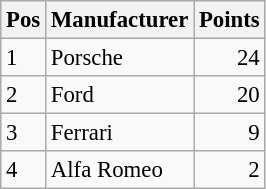<table class="wikitable" style="font-size: 95%;">
<tr>
<th>Pos</th>
<th>Manufacturer</th>
<th>Points</th>
</tr>
<tr>
<td>1</td>
<td> Porsche</td>
<td align=right>24</td>
</tr>
<tr>
<td>2</td>
<td> Ford</td>
<td align=right>20</td>
</tr>
<tr>
<td>3</td>
<td> Ferrari</td>
<td align=right>9</td>
</tr>
<tr>
<td>4</td>
<td> Alfa Romeo</td>
<td align=right>2</td>
</tr>
</table>
